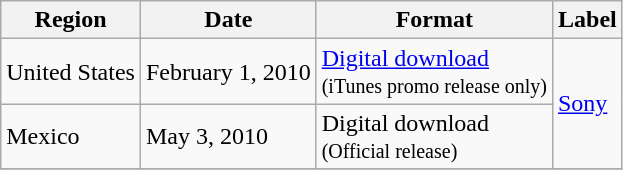<table class="wikitable">
<tr>
<th>Region</th>
<th>Date</th>
<th>Format</th>
<th>Label</th>
</tr>
<tr>
<td>United States</td>
<td>February 1, 2010</td>
<td><a href='#'>Digital download</a><br><small>(iTunes promo release only)</small></td>
<td rowspan="2"><a href='#'>Sony</a></td>
</tr>
<tr>
<td>Mexico</td>
<td>May 3, 2010</td>
<td>Digital download<br><small>(Official release)</small></td>
</tr>
<tr>
</tr>
</table>
